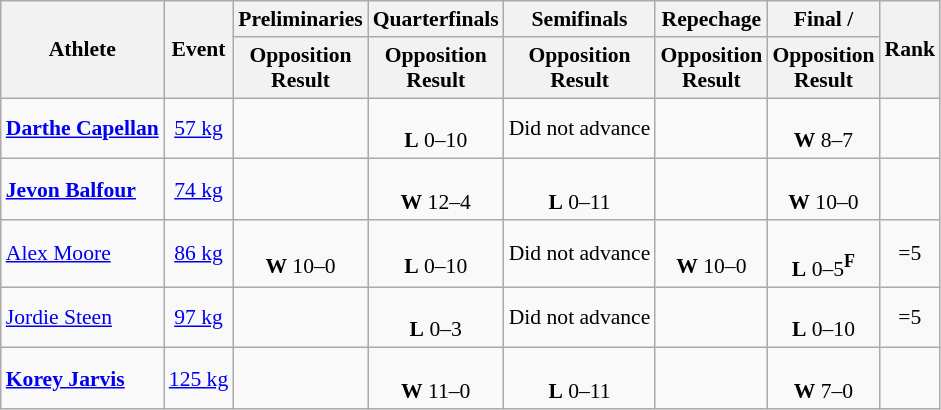<table class="wikitable" style="font-size:90%">
<tr>
<th rowspan=2>Athlete</th>
<th rowspan=2>Event</th>
<th>Preliminaries</th>
<th>Quarterfinals</th>
<th>Semifinals</th>
<th>Repechage</th>
<th>Final / </th>
<th rowspan=2>Rank</th>
</tr>
<tr>
<th>Opposition<br>Result</th>
<th>Opposition<br>Result</th>
<th>Opposition<br>Result</th>
<th>Opposition<br>Result</th>
<th>Opposition<br>Result</th>
</tr>
<tr align=center>
<td align=left><strong><a href='#'>Darthe Capellan</a></strong></td>
<td><a href='#'>57 kg</a></td>
<td></td>
<td><br><strong>L</strong> 0–10</td>
<td>Did not advance</td>
<td></td>
<td><br><strong>W</strong> 8–7</td>
<td></td>
</tr>
<tr align=center>
<td align=left><strong><a href='#'>Jevon Balfour</a></strong></td>
<td><a href='#'>74 kg</a></td>
<td></td>
<td><br><strong>W</strong> 12–4</td>
<td><br><strong>L</strong> 0–11</td>
<td></td>
<td><br><strong>W</strong> 10–0</td>
<td></td>
</tr>
<tr align=center>
<td align=left><a href='#'>Alex Moore</a></td>
<td><a href='#'>86 kg</a></td>
<td><br><strong>W</strong> 10–0</td>
<td><br><strong>L</strong> 0–10</td>
<td>Did not advance</td>
<td><br><strong>W</strong> 10–0</td>
<td><br><strong>L</strong> 0–5<sup><strong>F</strong></sup></td>
<td>=5</td>
</tr>
<tr align=center>
<td align=left><a href='#'>Jordie Steen</a></td>
<td><a href='#'>97 kg</a></td>
<td></td>
<td><br><strong>L</strong> 0–3</td>
<td>Did not advance</td>
<td></td>
<td><br><strong>L</strong> 0–10</td>
<td>=5</td>
</tr>
<tr align=center>
<td align=left><strong><a href='#'>Korey Jarvis</a></strong></td>
<td><a href='#'>125 kg</a></td>
<td></td>
<td><br><strong>W</strong> 11–0</td>
<td><br><strong>L</strong> 0–11</td>
<td></td>
<td><br><strong>W</strong> 7–0</td>
<td></td>
</tr>
</table>
